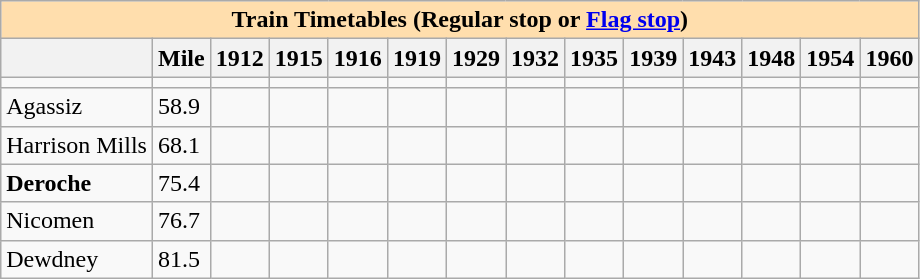<table class="wikitable">
<tr>
<th colspan="14" style="background:#ffdead;">Train Timetables (Regular stop or <a href='#'>Flag stop</a>)</th>
</tr>
<tr>
<th></th>
<th>Mile</th>
<th>1912</th>
<th>1915</th>
<th>1916</th>
<th>1919</th>
<th>1929</th>
<th>1932</th>
<th>1935</th>
<th>1939</th>
<th>1943</th>
<th>1948</th>
<th>1954</th>
<th>1960</th>
</tr>
<tr>
<td></td>
<td></td>
<td></td>
<td></td>
<td></td>
<td></td>
<td></td>
<td></td>
<td></td>
<td></td>
<td></td>
<td></td>
<td></td>
<td></td>
</tr>
<tr>
<td>Agassiz</td>
<td>58.9</td>
<td></td>
<td></td>
<td></td>
<td></td>
<td></td>
<td></td>
<td></td>
<td></td>
<td></td>
<td></td>
<td></td>
<td></td>
</tr>
<tr>
<td>Harrison Mills</td>
<td>68.1</td>
<td></td>
<td></td>
<td></td>
<td></td>
<td></td>
<td></td>
<td></td>
<td></td>
<td></td>
<td></td>
<td></td>
<td></td>
</tr>
<tr>
<td><strong>Deroche</strong></td>
<td>75.4</td>
<td></td>
<td></td>
<td></td>
<td></td>
<td></td>
<td></td>
<td></td>
<td></td>
<td></td>
<td></td>
<td></td>
<td></td>
</tr>
<tr>
<td>Nicomen </td>
<td>76.7</td>
<td></td>
<td></td>
<td></td>
<td></td>
<td></td>
<td></td>
<td></td>
<td></td>
<td></td>
<td></td>
<td></td>
<td></td>
</tr>
<tr>
<td>Dewdney</td>
<td>81.5</td>
<td></td>
<td></td>
<td></td>
<td></td>
<td></td>
<td></td>
<td></td>
<td></td>
<td></td>
<td></td>
<td></td>
<td></td>
</tr>
</table>
